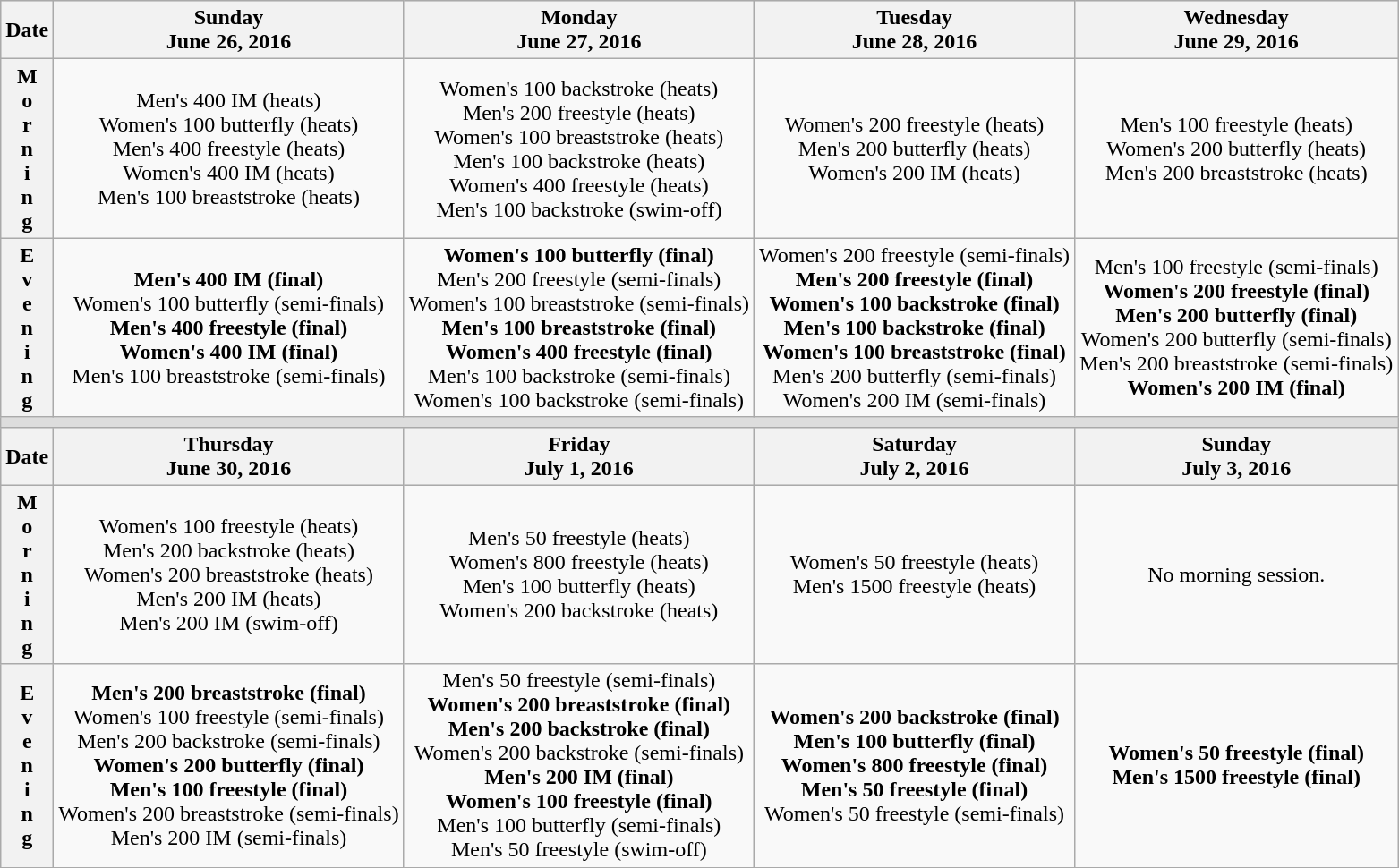<table class=wikitable style="text-align:center">
<tr bgcolor=#DDDDDD>
<th>Date</th>
<th>Sunday<br> June 26, 2016</th>
<th>Monday <br> June 27, 2016</th>
<th>Tuesday <br> June 28, 2016</th>
<th>Wednesday <br> June 29, 2016</th>
</tr>
<tr>
<th><strong>M<br> o<br> r<br> n<br> i<br> n<br> g</strong></th>
<td>Men's 400 IM (heats)<br>Women's 100 butterfly (heats)<br>Men's 400 freestyle (heats)<br>Women's 400 IM (heats)<br>Men's 100 breaststroke (heats)</td>
<td>Women's 100 backstroke (heats)<br>Men's 200 freestyle (heats)<br>Women's 100 breaststroke (heats)<br>Men's 100 backstroke (heats)<br>Women's 400 freestyle (heats)<br>Men's 100 backstroke (swim-off)</td>
<td>Women's 200 freestyle (heats)<br>Men's 200 butterfly (heats)<br>Women's 200 IM (heats)</td>
<td>Men's 100 freestyle (heats)<br>Women's 200 butterfly (heats)<br>Men's 200 breaststroke (heats)</td>
</tr>
<tr>
<th><strong>E<br> v<br> e<br> n<br> i<br> n<br> g</strong></th>
<td><strong>Men's 400 IM (final)</strong><br>Women's 100 butterfly (semi-finals)<br><strong>Men's 400 freestyle (final)</strong><br><strong>Women's 400 IM (final)</strong><br>Men's 100 breaststroke (semi-finals)</td>
<td><strong>Women's 100 butterfly (final)</strong><br>Men's 200 freestyle (semi-finals)<br>Women's 100 breaststroke (semi-finals)<br><strong>Men's 100 breaststroke (final)</strong><br><strong>Women's 400 freestyle (final)</strong><br>Men's 100 backstroke (semi-finals)<br>Women's 100 backstroke (semi-finals)</td>
<td>Women's 200 freestyle (semi-finals)<br><strong>Men's 200 freestyle (final)</strong><br><strong>Women's 100 backstroke (final)</strong><br><strong>Men's 100 backstroke (final)</strong><br><strong>Women's 100 breaststroke (final)</strong><br>Men's 200 butterfly (semi-finals)<br>Women's 200 IM (semi-finals)</td>
<td>Men's 100 freestyle (semi-finals)<br><strong>Women's 200 freestyle (final)</strong><br><strong>Men's 200 butterfly (final)</strong><br>Women's 200 butterfly (semi-finals)<br>Men's 200 breaststroke (semi-finals)<br><strong>Women's 200 IM (final)</strong></td>
</tr>
<tr>
<td bgcolor=#DDDDDD colspan=7></td>
</tr>
<tr bgcolor=#DDDDDD>
<th>Date</th>
<th>Thursday<br> June 30, 2016</th>
<th>Friday <br> July 1, 2016</th>
<th>Saturday <br> July 2, 2016</th>
<th>Sunday <br> July 3, 2016</th>
</tr>
<tr>
<th><strong>M<br> o<br> r<br> n<br> i<br> n<br> g</strong></th>
<td>Women's 100 freestyle (heats)<br>Men's 200 backstroke (heats)<br>Women's 200 breaststroke (heats)<br>Men's 200 IM (heats)<br>Men's 200 IM (swim-off)</td>
<td>Men's 50 freestyle (heats)<br>Women's 800 freestyle (heats)<br>Men's 100 butterfly (heats)<br>Women's 200 backstroke (heats)</td>
<td>Women's 50 freestyle (heats)<br>Men's 1500 freestyle (heats)</td>
<td>No morning session.</td>
</tr>
<tr>
<th><strong>E<br> v<br> e<br> n<br> i<br> n<br> g</strong></th>
<td><strong>Men's 200 breaststroke (final)</strong><br>Women's 100 freestyle (semi-finals)<br>Men's 200 backstroke (semi-finals)<br><strong>Women's 200 butterfly (final)</strong><br><strong>Men's 100 freestyle (final)</strong><br>Women's 200 breaststroke (semi-finals)<br>Men's 200 IM (semi-finals)</td>
<td>Men's 50 freestyle (semi-finals)<br><strong>Women's 200 breaststroke (final)</strong><br><strong>Men's 200 backstroke (final)</strong><br>Women's 200 backstroke (semi-finals)<br><strong>Men's 200 IM (final)</strong><br><strong>Women's 100 freestyle (final)</strong><br>Men's 100 butterfly (semi-finals)<br>Men's 50 freestyle (swim-off)</td>
<td><strong>Women's 200 backstroke (final)</strong><br><strong>Men's 100 butterfly (final)</strong><br><strong>Women's 800 freestyle (final)</strong><br><strong>Men's 50 freestyle (final)</strong><br>Women's 50 freestyle (semi-finals)</td>
<td><strong>Women's 50 freestyle (final)</strong><br><strong>Men's 1500 freestyle (final)</strong></td>
</tr>
<tr>
</tr>
</table>
